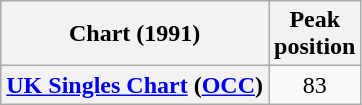<table class="wikitable plainrowheaders" style="text-align:center">
<tr>
<th>Chart (1991)</th>
<th>Peak<br>position</th>
</tr>
<tr>
<th scope="row"><a href='#'>UK Singles Chart</a> (<a href='#'>OCC</a>)</th>
<td>83</td>
</tr>
</table>
